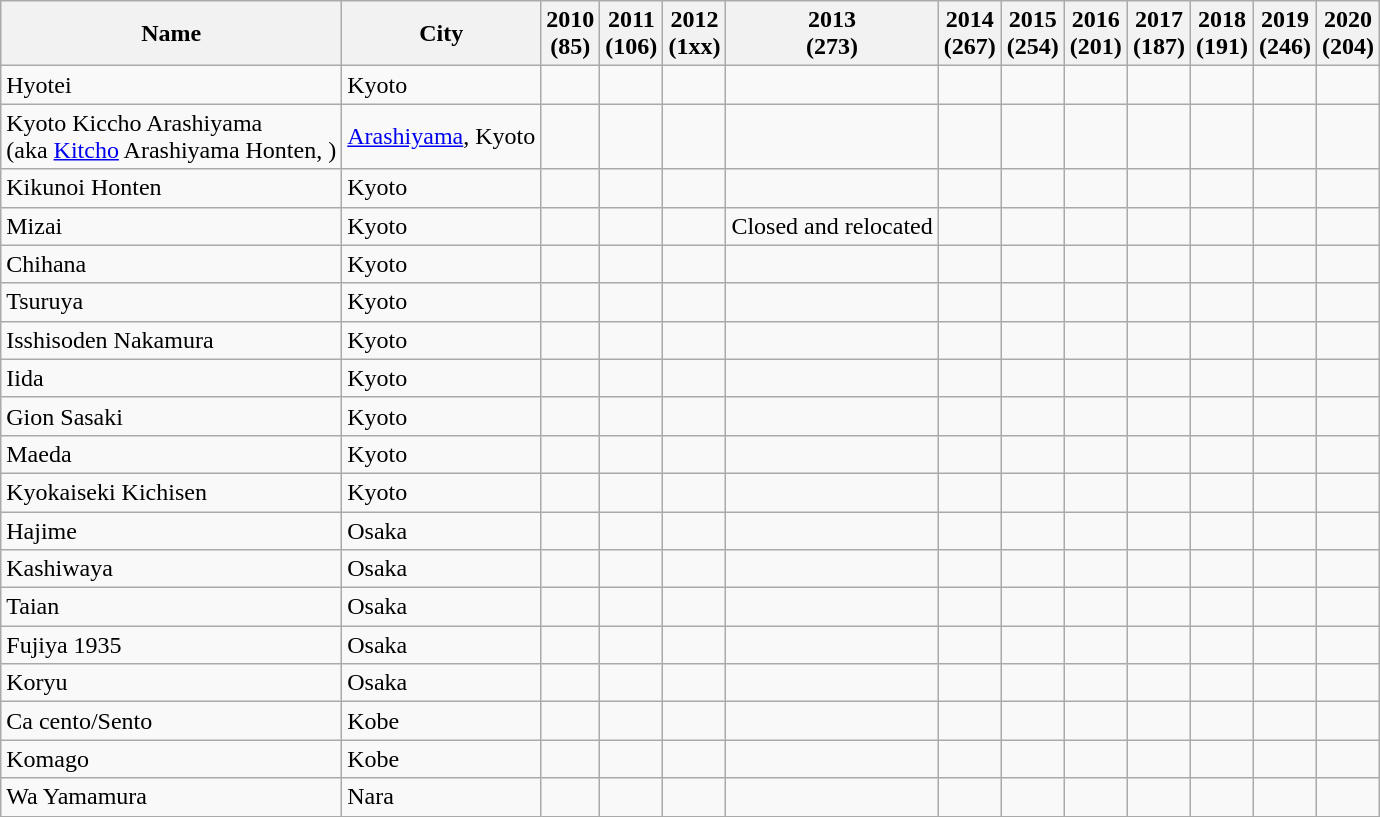<table class="wikitable sortable">
<tr>
<th>Name</th>
<th>City</th>
<th>2010<br>(85)</th>
<th>2011<br>(106)</th>
<th>2012<br>(1xx)</th>
<th>2013<br>(273)</th>
<th>2014<br>(267)</th>
<th>2015<br>(254)</th>
<th>2016<br>(201)</th>
<th>2017<br>(187)</th>
<th>2018<br>(191)</th>
<th>2019<br>(246)</th>
<th>2020<br>(204)</th>
</tr>
<tr>
<td>Hyotei<br></td>
<td>Kyoto</td>
<td></td>
<td></td>
<td></td>
<td></td>
<td></td>
<td></td>
<td></td>
<td></td>
<td></td>
<td></td>
<td></td>
</tr>
<tr>
<td>Kyoto Kiccho Arashiyama<br>(aka <a href='#'>Kitcho</a> Arashiyama Honten, )</td>
<td><a href='#'>Arashiyama</a>, Kyoto</td>
<td></td>
<td></td>
<td></td>
<td></td>
<td></td>
<td></td>
<td></td>
<td></td>
<td></td>
<td></td>
<td></td>
</tr>
<tr>
<td>Kikunoi Honten<br></td>
<td>Kyoto</td>
<td></td>
<td></td>
<td></td>
<td></td>
<td></td>
<td></td>
<td></td>
<td></td>
<td></td>
<td></td>
<td></td>
</tr>
<tr>
<td>Mizai<br></td>
<td>Kyoto</td>
<td></td>
<td></td>
<td></td>
<td>Closed and relocated</td>
<td></td>
<td></td>
<td></td>
<td></td>
<td></td>
<td></td>
<td></td>
</tr>
<tr>
<td>Chihana<br></td>
<td>Kyoto</td>
<td></td>
<td></td>
<td></td>
<td></td>
<td></td>
<td></td>
<td></td>
<td></td>
<td></td>
<td></td>
<td></td>
</tr>
<tr>
<td>Tsuruya<br></td>
<td>Kyoto</td>
<td></td>
<td></td>
<td></td>
<td></td>
<td></td>
<td></td>
<td></td>
<td></td>
<td></td>
<td></td>
<td></td>
</tr>
<tr>
<td>Isshisoden Nakamura<br></td>
<td>Kyoto</td>
<td></td>
<td></td>
<td></td>
<td></td>
<td></td>
<td></td>
<td></td>
<td></td>
<td></td>
<td></td>
<td></td>
</tr>
<tr>
<td>Iida<br></td>
<td>Kyoto</td>
<td></td>
<td></td>
<td></td>
<td></td>
<td></td>
<td></td>
<td></td>
<td></td>
<td></td>
<td></td>
<td></td>
</tr>
<tr>
<td>Gion Sasaki<br></td>
<td>Kyoto</td>
<td></td>
<td></td>
<td></td>
<td></td>
<td></td>
<td></td>
<td></td>
<td></td>
<td></td>
<td></td>
<td></td>
</tr>
<tr>
<td>Maeda<br></td>
<td>Kyoto</td>
<td></td>
<td></td>
<td></td>
<td></td>
<td></td>
<td></td>
<td></td>
<td></td>
<td></td>
<td></td>
<td></td>
</tr>
<tr>
<td>Kyokaiseki Kichisen<br></td>
<td>Kyoto</td>
<td></td>
<td></td>
<td></td>
<td></td>
<td></td>
<td></td>
<td></td>
<td></td>
<td></td>
<td></td>
<td></td>
</tr>
<tr>
<td>Hajime<br></td>
<td>Osaka</td>
<td></td>
<td></td>
<td></td>
<td></td>
<td></td>
<td></td>
<td></td>
<td></td>
<td></td>
<td></td>
<td></td>
</tr>
<tr>
<td>Kashiwaya<br></td>
<td>Osaka</td>
<td></td>
<td></td>
<td></td>
<td></td>
<td></td>
<td></td>
<td></td>
<td></td>
<td></td>
<td></td>
<td></td>
</tr>
<tr>
<td>Taian<br></td>
<td>Osaka</td>
<td></td>
<td></td>
<td></td>
<td></td>
<td></td>
<td></td>
<td></td>
<td></td>
<td></td>
<td></td>
<td></td>
</tr>
<tr>
<td>Fujiya 1935</td>
<td>Osaka</td>
<td></td>
<td></td>
<td></td>
<td></td>
<td></td>
<td></td>
<td></td>
<td></td>
<td></td>
<td></td>
<td></td>
</tr>
<tr>
<td>Koryu<br></td>
<td>Osaka</td>
<td></td>
<td></td>
<td></td>
<td></td>
<td></td>
<td></td>
<td></td>
<td></td>
<td></td>
<td></td>
<td></td>
</tr>
<tr>
<td>Ca cento/Sento<br></td>
<td>Kobe</td>
<td></td>
<td></td>
<td></td>
<td></td>
<td></td>
<td></td>
<td></td>
<td></td>
<td></td>
<td></td>
<td></td>
</tr>
<tr>
<td>Komago<br></td>
<td>Kobe</td>
<td></td>
<td></td>
<td></td>
<td></td>
<td></td>
<td></td>
<td></td>
<td></td>
<td></td>
<td></td>
<td></td>
</tr>
<tr>
<td>Wa Yamamura<br></td>
<td>Nara</td>
<td></td>
<td></td>
<td></td>
<td></td>
<td></td>
<td></td>
<td></td>
<td></td>
<td></td>
<td></td>
<td></td>
</tr>
</table>
